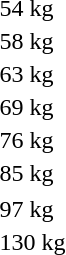<table>
<tr>
<td>54 kg</td>
<td></td>
<td></td>
<td></td>
</tr>
<tr>
<td>58 kg</td>
<td></td>
<td></td>
<td></td>
</tr>
<tr>
<td>63 kg</td>
<td></td>
<td></td>
<td></td>
</tr>
<tr>
<td>69 kg</td>
<td></td>
<td></td>
<td></td>
</tr>
<tr>
<td>76 kg</td>
<td></td>
<td></td>
<td></td>
</tr>
<tr>
<td>85 kg</td>
<td></td>
<td></td>
<td></td>
</tr>
<tr>
</tr>
<tr>
<td>97 kg</td>
<td></td>
<td></td>
<td></td>
</tr>
<tr>
<td>130 kg</td>
<td></td>
<td></td>
<td></td>
</tr>
</table>
